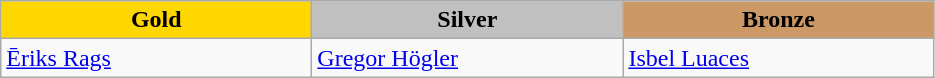<table class="wikitable" style="text-align:left">
<tr align="center">
<td width=200 bgcolor=gold><strong>Gold</strong></td>
<td width=200 bgcolor=silver><strong>Silver</strong></td>
<td width=200 bgcolor=CC9966><strong>Bronze</strong></td>
</tr>
<tr>
<td><a href='#'>Ēriks Rags</a><br><em></em></td>
<td><a href='#'>Gregor Högler</a><br><em></em></td>
<td><a href='#'>Isbel Luaces</a><br><em></em></td>
</tr>
</table>
